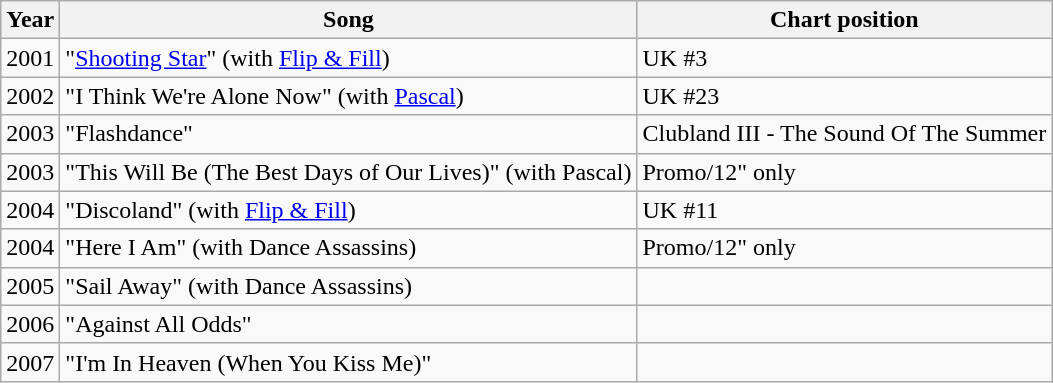<table class="wikitable">
<tr>
<th>Year</th>
<th>Song</th>
<th>Chart position</th>
</tr>
<tr>
<td>2001</td>
<td>"<a href='#'>Shooting Star</a>" (with <a href='#'>Flip & Fill</a>)</td>
<td>UK #3</td>
</tr>
<tr>
<td>2002</td>
<td>"I Think We're Alone Now" (with <a href='#'>Pascal</a>)</td>
<td>UK #23</td>
</tr>
<tr>
<td>2003</td>
<td>"Flashdance"</td>
<td>Clubland III - The Sound Of The Summer</td>
</tr>
<tr>
<td>2003</td>
<td>"This Will Be (The Best Days of Our Lives)" (with Pascal)</td>
<td>Promo/12" only</td>
</tr>
<tr>
<td>2004</td>
<td>"Discoland" (with <a href='#'>Flip & Fill</a>)</td>
<td>UK #11</td>
</tr>
<tr>
<td>2004</td>
<td>"Here I Am" (with Dance Assassins)</td>
<td>Promo/12" only</td>
</tr>
<tr>
<td>2005</td>
<td>"Sail Away" (with Dance Assassins)</td>
<td></td>
</tr>
<tr>
<td>2006</td>
<td>"Against All Odds"</td>
<td></td>
</tr>
<tr>
<td>2007</td>
<td>"I'm In Heaven (When You Kiss Me)"</td>
</tr>
</table>
